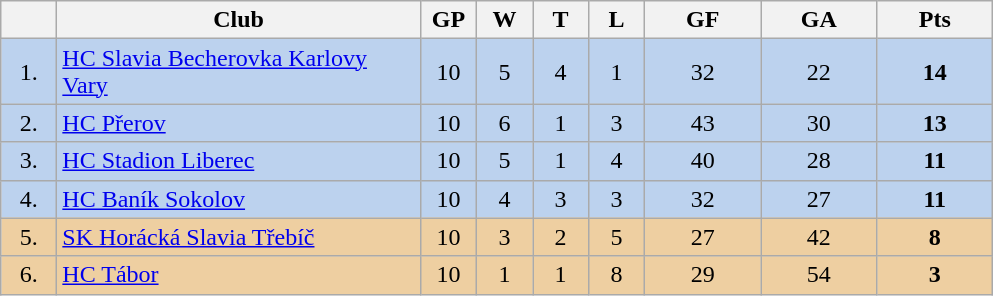<table class="wikitable">
<tr>
<th width="30"></th>
<th width="235">Club</th>
<th width="30">GP</th>
<th width="30">W</th>
<th width="30">T</th>
<th width="30">L</th>
<th width="70">GF</th>
<th width="70">GA</th>
<th width="70">Pts</th>
</tr>
<tr bgcolor="#BCD2EE" align="center">
<td>1.</td>
<td align="left"><a href='#'>HC Slavia Becherovka Karlovy Vary</a></td>
<td>10</td>
<td>5</td>
<td>4</td>
<td>1</td>
<td>32</td>
<td>22</td>
<td><strong>14</strong></td>
</tr>
<tr bgcolor="#BCD2EE" align="center">
<td>2.</td>
<td align="left"><a href='#'>HC Přerov</a></td>
<td>10</td>
<td>6</td>
<td>1</td>
<td>3</td>
<td>43</td>
<td>30</td>
<td><strong>13</strong></td>
</tr>
<tr bgcolor="#BCD2EE" align="center">
<td>3.</td>
<td align="left"><a href='#'>HC Stadion Liberec</a></td>
<td>10</td>
<td>5</td>
<td>1</td>
<td>4</td>
<td>40</td>
<td>28</td>
<td><strong>11</strong></td>
</tr>
<tr bgcolor="#BCD2EE" align="center">
<td>4.</td>
<td align="left"><a href='#'>HC Baník Sokolov</a></td>
<td>10</td>
<td>4</td>
<td>3</td>
<td>3</td>
<td>32</td>
<td>27</td>
<td><strong>11</strong></td>
</tr>
<tr bgcolor="#EECFA1" align="center">
<td>5.</td>
<td align="left"><a href='#'>SK Horácká Slavia Třebíč</a></td>
<td>10</td>
<td>3</td>
<td>2</td>
<td>5</td>
<td>27</td>
<td>42</td>
<td><strong>8</strong></td>
</tr>
<tr bgcolor="#EECFA1" align="center">
<td>6.</td>
<td align="left"><a href='#'>HC Tábor</a></td>
<td>10</td>
<td>1</td>
<td>1</td>
<td>8</td>
<td>29</td>
<td>54</td>
<td><strong>3</strong></td>
</tr>
</table>
